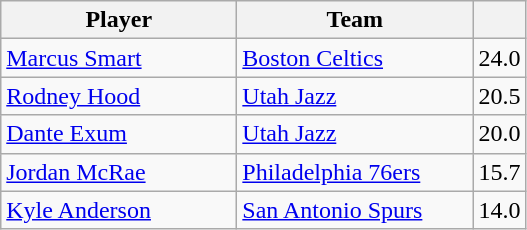<table class="wikitable" style="text-align:left">
<tr>
<th width="150px">Player</th>
<th width="150px">Team</th>
<th width="25px"></th>
</tr>
<tr>
<td><a href='#'>Marcus Smart</a></td>
<td><a href='#'>Boston Celtics</a></td>
<td align="center">24.0</td>
</tr>
<tr>
<td><a href='#'>Rodney Hood</a></td>
<td><a href='#'>Utah Jazz</a></td>
<td align="center">20.5</td>
</tr>
<tr>
<td><a href='#'>Dante Exum</a></td>
<td><a href='#'>Utah Jazz</a></td>
<td align="center">20.0</td>
</tr>
<tr>
<td><a href='#'>Jordan McRae</a></td>
<td><a href='#'>Philadelphia 76ers</a></td>
<td align="center">15.7</td>
</tr>
<tr>
<td><a href='#'>Kyle Anderson</a></td>
<td><a href='#'>San Antonio Spurs</a></td>
<td align="center">14.0</td>
</tr>
</table>
